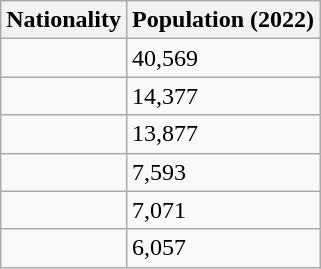<table class="wikitable floatright">
<tr>
<th>Nationality</th>
<th>Population (2022)</th>
</tr>
<tr>
<td></td>
<td>40,569</td>
</tr>
<tr>
<td></td>
<td>14,377</td>
</tr>
<tr>
<td></td>
<td>13,877</td>
</tr>
<tr>
<td></td>
<td>7,593</td>
</tr>
<tr>
<td></td>
<td>7,071</td>
</tr>
<tr>
<td></td>
<td>6,057</td>
</tr>
</table>
